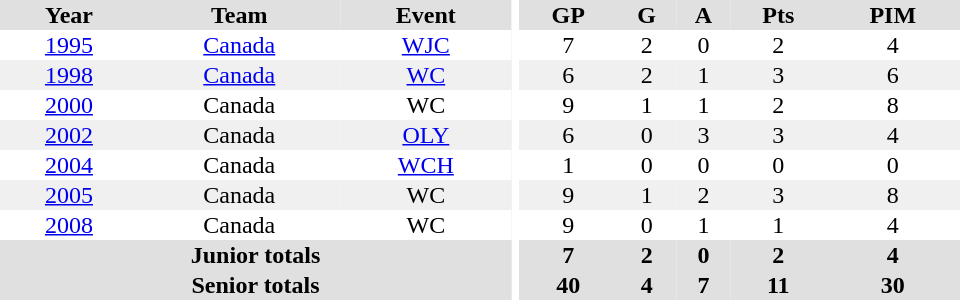<table border="0" cellpadding="1" cellspacing="0" ID="Table3" style="text-align:center; width:40em">
<tr bgcolor="#e0e0e0">
<th>Year</th>
<th>Team</th>
<th>Event</th>
<th rowspan="102" bgcolor="#ffffff"></th>
<th>GP</th>
<th>G</th>
<th>A</th>
<th>Pts</th>
<th>PIM</th>
</tr>
<tr>
<td><a href='#'>1995</a></td>
<td><a href='#'>Canada</a></td>
<td><a href='#'>WJC</a></td>
<td>7</td>
<td>2</td>
<td>0</td>
<td>2</td>
<td>4</td>
</tr>
<tr bgcolor="#f0f0f0">
<td><a href='#'>1998</a></td>
<td><a href='#'>Canada</a></td>
<td><a href='#'>WC</a></td>
<td>6</td>
<td>2</td>
<td>1</td>
<td>3</td>
<td>6</td>
</tr>
<tr>
<td><a href='#'>2000</a></td>
<td>Canada</td>
<td>WC</td>
<td>9</td>
<td>1</td>
<td>1</td>
<td>2</td>
<td>8</td>
</tr>
<tr bgcolor="#f0f0f0">
<td><a href='#'>2002</a></td>
<td>Canada</td>
<td><a href='#'>OLY</a></td>
<td>6</td>
<td>0</td>
<td>3</td>
<td>3</td>
<td>4</td>
</tr>
<tr>
<td><a href='#'>2004</a></td>
<td>Canada</td>
<td><a href='#'>WCH</a></td>
<td>1</td>
<td>0</td>
<td>0</td>
<td>0</td>
<td>0</td>
</tr>
<tr bgcolor="#f0f0f0">
<td><a href='#'>2005</a></td>
<td>Canada</td>
<td>WC</td>
<td>9</td>
<td>1</td>
<td>2</td>
<td>3</td>
<td>8</td>
</tr>
<tr>
<td><a href='#'>2008</a></td>
<td>Canada</td>
<td>WC</td>
<td>9</td>
<td>0</td>
<td>1</td>
<td>1</td>
<td>4</td>
</tr>
<tr bgcolor="#e0e0e0">
<th colspan=3>Junior totals</th>
<th>7</th>
<th>2</th>
<th>0</th>
<th>2</th>
<th>4</th>
</tr>
<tr bgcolor="#e0e0e0">
<th colspan=3>Senior totals</th>
<th>40</th>
<th>4</th>
<th>7</th>
<th>11</th>
<th>30</th>
</tr>
</table>
